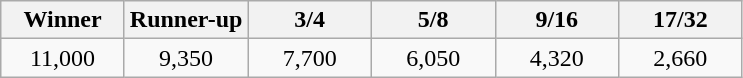<table class="wikitable">
<tr>
<th width=75>Winner</th>
<th width=75>Runner-up</th>
<th width=75>3/4</th>
<th width=75>5/8</th>
<th width=75>9/16</th>
<th width=75>17/32</th>
</tr>
<tr>
<td align=center>11,000</td>
<td align=center>9,350</td>
<td align=center>7,700</td>
<td align=center>6,050</td>
<td align=center>4,320</td>
<td align=center>2,660</td>
</tr>
</table>
